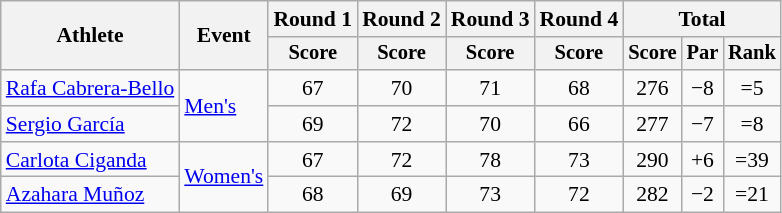<table class=wikitable style="font-size:90%;">
<tr>
<th rowspan=2>Athlete</th>
<th rowspan=2>Event</th>
<th>Round 1</th>
<th>Round 2</th>
<th>Round 3</th>
<th>Round 4</th>
<th colspan=3>Total</th>
</tr>
<tr style="font-size:95%">
<th>Score</th>
<th>Score</th>
<th>Score</th>
<th>Score</th>
<th>Score</th>
<th>Par</th>
<th>Rank</th>
</tr>
<tr align=center>
<td align=left><a href='#'>Rafa Cabrera-Bello</a></td>
<td style="text-align:left;" rowspan="2"><a href='#'>Men's</a></td>
<td>67</td>
<td>70</td>
<td>71</td>
<td>68</td>
<td>276</td>
<td>−8</td>
<td>=5</td>
</tr>
<tr align=center>
<td align=left><a href='#'>Sergio García</a></td>
<td>69</td>
<td>72</td>
<td>70</td>
<td>66</td>
<td>277</td>
<td>−7</td>
<td>=8</td>
</tr>
<tr align=center>
<td align=left><a href='#'>Carlota Ciganda</a></td>
<td style="text-align:left;" rowspan="2"><a href='#'>Women's</a></td>
<td>67</td>
<td>72</td>
<td>78</td>
<td>73</td>
<td>290</td>
<td>+6</td>
<td>=39</td>
</tr>
<tr align=center>
<td align=left><a href='#'>Azahara Muñoz</a></td>
<td>68</td>
<td>69</td>
<td>73</td>
<td>72</td>
<td>282</td>
<td>−2</td>
<td>=21</td>
</tr>
</table>
